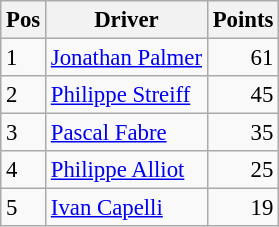<table class="wikitable" style="font-size: 95%;">
<tr>
<th>Pos</th>
<th>Driver</th>
<th>Points</th>
</tr>
<tr>
<td>1</td>
<td> <a href='#'>Jonathan Palmer</a></td>
<td align="right">61</td>
</tr>
<tr>
<td>2</td>
<td> <a href='#'>Philippe Streiff</a></td>
<td align="right">45</td>
</tr>
<tr>
<td>3</td>
<td> <a href='#'>Pascal Fabre</a></td>
<td align="right">35</td>
</tr>
<tr>
<td>4</td>
<td> <a href='#'>Philippe Alliot</a></td>
<td align="right">25</td>
</tr>
<tr>
<td>5</td>
<td> <a href='#'>Ivan Capelli</a></td>
<td align="right">19</td>
</tr>
</table>
